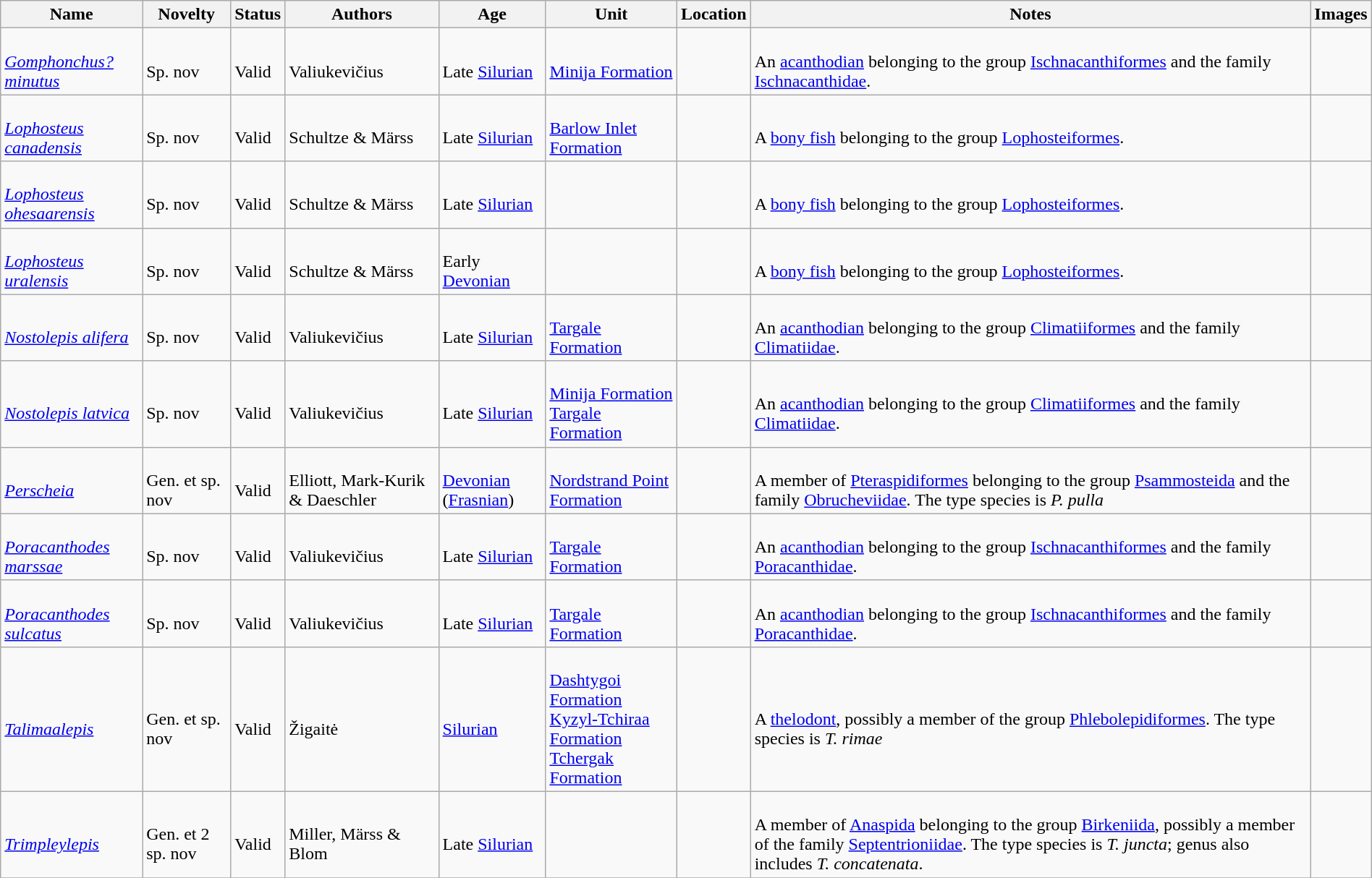<table class="wikitable sortable" align="center" width="100%">
<tr>
<th>Name</th>
<th>Novelty</th>
<th>Status</th>
<th>Authors</th>
<th>Age</th>
<th>Unit</th>
<th>Location</th>
<th>Notes</th>
<th>Images</th>
</tr>
<tr>
<td><br><em><a href='#'>Gomphonchus? minutus</a></em></td>
<td><br>Sp. nov</td>
<td><br>Valid</td>
<td><br>Valiukevičius</td>
<td><br>Late <a href='#'>Silurian</a></td>
<td><br><a href='#'>Minija Formation</a></td>
<td><br></td>
<td><br>An <a href='#'>acanthodian</a> belonging to the group <a href='#'>Ischnacanthiformes</a> and the family <a href='#'>Ischnacanthidae</a>.</td>
<td></td>
</tr>
<tr>
<td><br><em><a href='#'>Lophosteus canadensis</a></em></td>
<td><br>Sp. nov</td>
<td><br>Valid</td>
<td><br>Schultze & Märss</td>
<td><br>Late <a href='#'>Silurian</a></td>
<td><br><a href='#'>Barlow Inlet Formation</a></td>
<td><br></td>
<td><br>A <a href='#'>bony fish</a> belonging to the group <a href='#'>Lophosteiformes</a>.</td>
<td></td>
</tr>
<tr>
<td><br><em><a href='#'>Lophosteus ohesaarensis</a></em></td>
<td><br>Sp. nov</td>
<td><br>Valid</td>
<td><br>Schultze & Märss</td>
<td><br>Late <a href='#'>Silurian</a></td>
<td></td>
<td><br><br>
</td>
<td><br>A <a href='#'>bony fish</a> belonging to the group <a href='#'>Lophosteiformes</a>.</td>
<td></td>
</tr>
<tr>
<td><br><em><a href='#'>Lophosteus uralensis</a></em></td>
<td><br>Sp. nov</td>
<td><br>Valid</td>
<td><br>Schultze & Märss</td>
<td><br>Early <a href='#'>Devonian</a></td>
<td></td>
<td><br></td>
<td><br>A <a href='#'>bony fish</a> belonging to the group <a href='#'>Lophosteiformes</a>.</td>
<td></td>
</tr>
<tr>
<td><br><em><a href='#'>Nostolepis alifera</a></em></td>
<td><br>Sp. nov</td>
<td><br>Valid</td>
<td><br>Valiukevičius</td>
<td><br>Late <a href='#'>Silurian</a></td>
<td><br><a href='#'>Targale Formation</a></td>
<td><br></td>
<td><br>An <a href='#'>acanthodian</a> belonging to the group <a href='#'>Climatiiformes</a> and the family <a href='#'>Climatiidae</a>.</td>
<td></td>
</tr>
<tr>
<td><br><em><a href='#'>Nostolepis latvica</a></em></td>
<td><br>Sp. nov</td>
<td><br>Valid</td>
<td><br>Valiukevičius</td>
<td><br>Late <a href='#'>Silurian</a></td>
<td><br><a href='#'>Minija Formation</a><br>
<a href='#'>Targale Formation</a></td>
<td><br></td>
<td><br>An <a href='#'>acanthodian</a> belonging to the group <a href='#'>Climatiiformes</a> and the family <a href='#'>Climatiidae</a>.</td>
<td></td>
</tr>
<tr>
<td><br><em><a href='#'>Perscheia</a></em></td>
<td><br>Gen. et sp. nov</td>
<td><br>Valid</td>
<td><br>Elliott, Mark-Kurik & Daeschler</td>
<td><br><a href='#'>Devonian</a> (<a href='#'>Frasnian</a>)</td>
<td><br><a href='#'>Nordstrand Point Formation</a></td>
<td><br></td>
<td><br>A member of <a href='#'>Pteraspidiformes</a> belonging to the group <a href='#'>Psammosteida</a> and the family <a href='#'>Obrucheviidae</a>. The type species is <em>P. pulla</em></td>
<td></td>
</tr>
<tr>
<td><br><em><a href='#'>Poracanthodes marssae</a></em></td>
<td><br>Sp. nov</td>
<td><br>Valid</td>
<td><br>Valiukevičius</td>
<td><br>Late <a href='#'>Silurian</a></td>
<td><br><a href='#'>Targale Formation</a></td>
<td><br><br>
</td>
<td><br>An <a href='#'>acanthodian</a> belonging to the group <a href='#'>Ischnacanthiformes</a> and the family <a href='#'>Poracanthidae</a>.</td>
<td></td>
</tr>
<tr>
<td><br><em><a href='#'>Poracanthodes sulcatus</a></em></td>
<td><br>Sp. nov</td>
<td><br>Valid</td>
<td><br>Valiukevičius</td>
<td><br>Late <a href='#'>Silurian</a></td>
<td><br><a href='#'>Targale Formation</a></td>
<td><br><br>
</td>
<td><br>An <a href='#'>acanthodian</a> belonging to the group <a href='#'>Ischnacanthiformes</a> and the family <a href='#'>Poracanthidae</a>.</td>
<td></td>
</tr>
<tr>
<td><br><em><a href='#'>Talimaalepis</a></em></td>
<td><br>Gen. et sp. nov</td>
<td><br>Valid</td>
<td><br>Žigaitė</td>
<td><br><a href='#'>Silurian</a></td>
<td><br><a href='#'>Dashtygoi Formation</a><br>
<a href='#'>Kyzyl-Tchiraa Formation</a><br>
<a href='#'>Tchergak Formation</a></td>
<td><br><br>
</td>
<td><br>A <a href='#'>thelodont</a>, possibly a member of the group <a href='#'>Phlebolepidiformes</a>. The type species is <em>T. rimae</em></td>
<td></td>
</tr>
<tr>
<td><br><em><a href='#'>Trimpleylepis</a></em></td>
<td><br>Gen. et 2 sp. nov</td>
<td><br>Valid</td>
<td><br>Miller, Märss & Blom</td>
<td><br>Late <a href='#'>Silurian</a></td>
<td></td>
<td><br><br>
</td>
<td><br>A member of <a href='#'>Anaspida</a> belonging to the group <a href='#'>Birkeniida</a>, possibly a member of the family <a href='#'>Septentrioniidae</a>. The type species is <em>T. juncta</em>; genus also includes <em>T. concatenata</em>.</td>
<td></td>
</tr>
<tr>
</tr>
</table>
